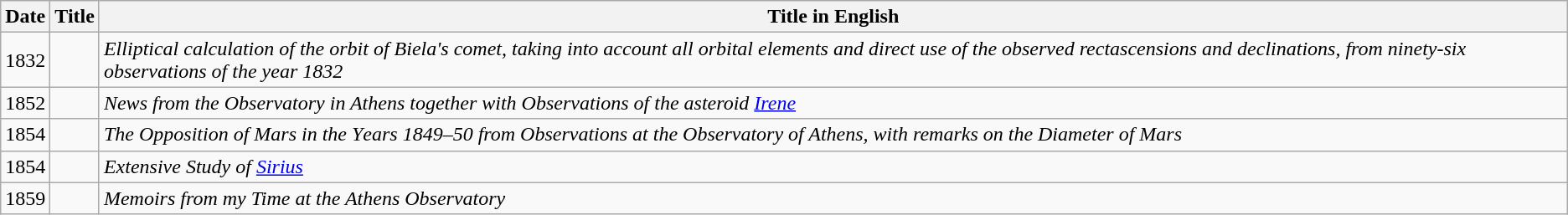<table class="wikitable">
<tr>
<th>Date</th>
<th>Title</th>
<th>Title in English</th>
</tr>
<tr>
<td>1832</td>
<td></td>
<td><em>Elliptical calculation of the orbit of Biela's comet, taking into account all orbital elements and direct use of the observed rectascensions and declinations, from ninety-six observations of the year 1832</em></td>
</tr>
<tr>
<td>1852</td>
<td></td>
<td><em>News from the Observatory in Athens together with Observations of the asteroid <a href='#'>Irene</a> </em></td>
</tr>
<tr>
<td>1854</td>
<td></td>
<td><em>The Οpposition of Mars in the Υears 1849–50 from Οbservations at the Οbservatory of Athens, with remarks on the Diameter of Mars</em></td>
</tr>
<tr>
<td>1854</td>
<td></td>
<td><em>Extensive Study of <a href='#'>Sirius</a></em></td>
</tr>
<tr>
<td>1859</td>
<td></td>
<td><em>Memoirs from my Time at the Athens Observatory</em></td>
</tr>
</table>
